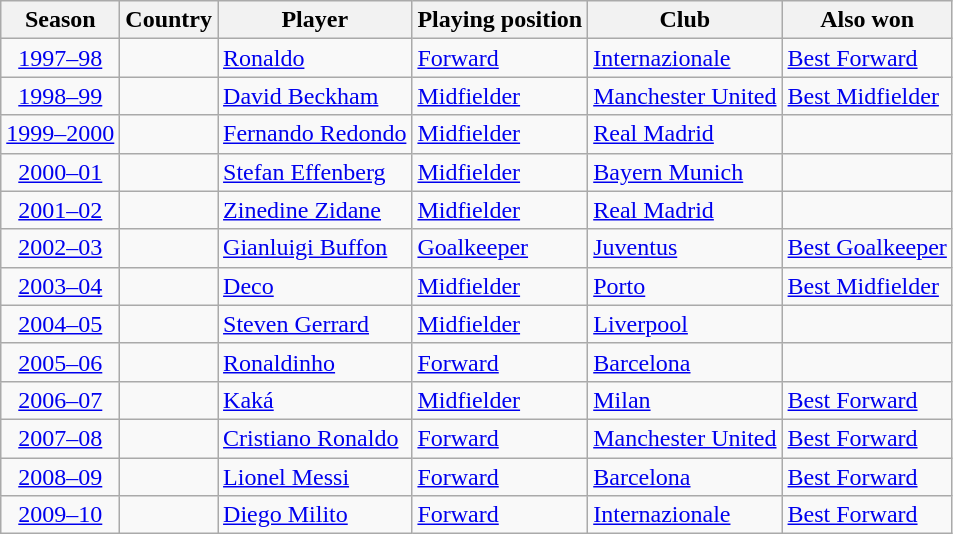<table class="sortable wikitable">
<tr>
<th>Season</th>
<th>Country</th>
<th>Player</th>
<th>Playing position</th>
<th>Club</th>
<th>Also won</th>
</tr>
<tr>
<td align=center><a href='#'>1997–98</a></td>
<td></td>
<td><a href='#'>Ronaldo</a></td>
<td><a href='#'>Forward</a></td>
<td> <a href='#'>Internazionale</a></td>
<td><a href='#'>Best Forward</a></td>
</tr>
<tr>
<td align=center><a href='#'>1998–99</a></td>
<td></td>
<td><a href='#'>David Beckham</a></td>
<td><a href='#'>Midfielder</a></td>
<td> <a href='#'>Manchester United</a></td>
<td><a href='#'>Best Midfielder</a></td>
</tr>
<tr>
<td align=center><a href='#'>1999–2000</a></td>
<td></td>
<td><a href='#'>Fernando Redondo</a></td>
<td><a href='#'>Midfielder</a></td>
<td> <a href='#'>Real Madrid</a></td>
<td></td>
</tr>
<tr>
<td align=center><a href='#'>2000–01</a></td>
<td></td>
<td><a href='#'>Stefan Effenberg</a></td>
<td><a href='#'>Midfielder</a></td>
<td> <a href='#'>Bayern Munich</a></td>
<td></td>
</tr>
<tr>
<td align=center><a href='#'>2001–02</a></td>
<td></td>
<td><a href='#'>Zinedine Zidane</a></td>
<td><a href='#'>Midfielder</a></td>
<td> <a href='#'>Real Madrid</a></td>
<td></td>
</tr>
<tr>
<td align=center><a href='#'>2002–03</a></td>
<td></td>
<td><a href='#'>Gianluigi Buffon</a></td>
<td><a href='#'>Goalkeeper</a></td>
<td> <a href='#'>Juventus</a></td>
<td><a href='#'>Best Goalkeeper</a></td>
</tr>
<tr>
<td align=center><a href='#'>2003–04</a></td>
<td></td>
<td><a href='#'>Deco</a></td>
<td><a href='#'>Midfielder</a></td>
<td> <a href='#'>Porto</a></td>
<td><a href='#'>Best Midfielder</a></td>
</tr>
<tr>
<td align=center><a href='#'>2004–05</a></td>
<td></td>
<td><a href='#'>Steven Gerrard</a></td>
<td><a href='#'>Midfielder</a></td>
<td> <a href='#'>Liverpool</a></td>
<td></td>
</tr>
<tr>
<td align=center><a href='#'>2005–06</a></td>
<td></td>
<td><a href='#'>Ronaldinho</a></td>
<td><a href='#'>Forward</a></td>
<td> <a href='#'>Barcelona</a></td>
<td></td>
</tr>
<tr>
<td align=center><a href='#'>2006–07</a></td>
<td></td>
<td><a href='#'>Kaká</a></td>
<td><a href='#'>Midfielder</a></td>
<td> <a href='#'>Milan</a></td>
<td><a href='#'>Best Forward</a></td>
</tr>
<tr>
<td align=center><a href='#'>2007–08</a></td>
<td></td>
<td><a href='#'>Cristiano Ronaldo</a></td>
<td><a href='#'>Forward</a></td>
<td> <a href='#'>Manchester United</a></td>
<td><a href='#'>Best Forward</a></td>
</tr>
<tr>
<td align=center><a href='#'>2008–09</a></td>
<td></td>
<td><a href='#'>Lionel Messi</a></td>
<td><a href='#'>Forward</a></td>
<td> <a href='#'>Barcelona</a></td>
<td><a href='#'>Best Forward</a></td>
</tr>
<tr>
<td align=center><a href='#'>2009–10</a></td>
<td></td>
<td><a href='#'>Diego Milito</a></td>
<td><a href='#'>Forward</a></td>
<td> <a href='#'>Internazionale</a></td>
<td><a href='#'>Best Forward</a></td>
</tr>
</table>
